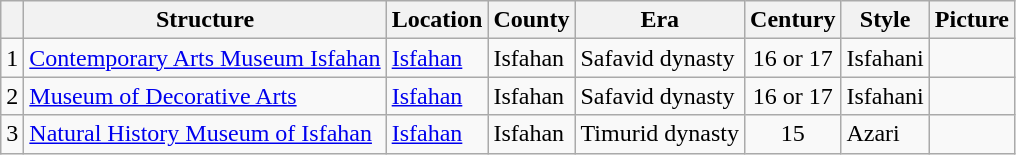<table class="sortable wikitable">
<tr>
<th></th>
<th>Structure</th>
<th>Location</th>
<th>County</th>
<th>Era</th>
<th>Century</th>
<th>Style</th>
<th>Picture</th>
</tr>
<tr>
<td>1</td>
<td><a href='#'>Contemporary Arts Museum Isfahan</a></td>
<td><a href='#'>Isfahan</a></td>
<td>Isfahan</td>
<td>Safavid dynasty</td>
<td align="center">16 or 17</td>
<td>Isfahani</td>
<td></td>
</tr>
<tr>
<td>2</td>
<td><a href='#'>Museum of Decorative Arts</a></td>
<td><a href='#'>Isfahan</a></td>
<td>Isfahan</td>
<td>Safavid dynasty</td>
<td align="center">16 or 17</td>
<td>Isfahani</td>
<td></td>
</tr>
<tr>
<td>3</td>
<td><a href='#'>Natural History Museum of Isfahan</a></td>
<td><a href='#'>Isfahan</a></td>
<td>Isfahan</td>
<td>Timurid dynasty</td>
<td align="center">15</td>
<td>Azari</td>
<td></td>
</tr>
</table>
